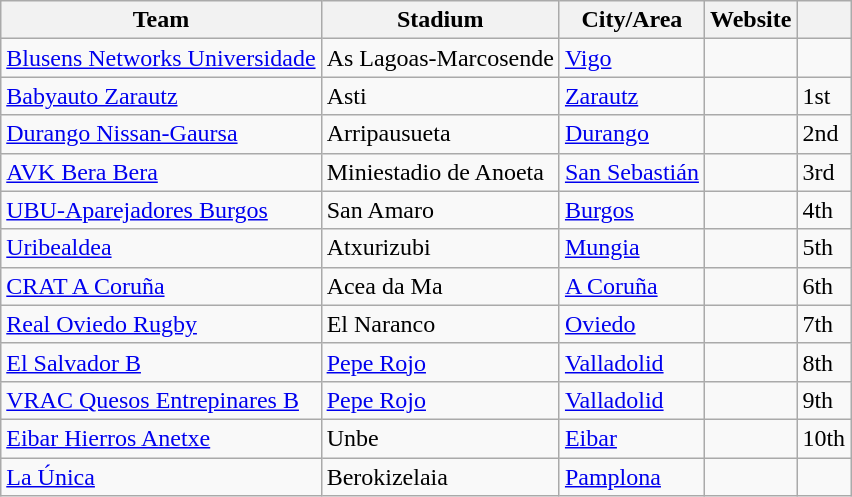<table class="wikitable sortable">
<tr>
<th>Team</th>
<th>Stadium</th>
<th>City/Area</th>
<th>Website</th>
<th></th>
</tr>
<tr>
<td><a href='#'>Blusens Networks Universidade</a></td>
<td>As Lagoas-Marcosende</td>
<td><a href='#'>Vigo</a></td>
<td></td>
<td></td>
</tr>
<tr>
<td><a href='#'>Babyauto Zarautz</a></td>
<td>Asti</td>
<td><a href='#'>Zarautz</a></td>
<td></td>
<td>1st</td>
</tr>
<tr>
<td><a href='#'>Durango Nissan-Gaursa</a></td>
<td>Arripausueta</td>
<td><a href='#'>Durango</a></td>
<td></td>
<td>2nd</td>
</tr>
<tr>
<td><a href='#'>AVK Bera Bera</a></td>
<td>Miniestadio de Anoeta</td>
<td><a href='#'>San Sebastián</a></td>
<td></td>
<td>3rd</td>
</tr>
<tr>
<td><a href='#'>UBU-Aparejadores Burgos</a></td>
<td>San Amaro</td>
<td><a href='#'>Burgos</a></td>
<td></td>
<td>4th</td>
</tr>
<tr>
<td><a href='#'>Uribealdea</a></td>
<td>Atxurizubi</td>
<td><a href='#'>Mungia</a></td>
<td></td>
<td>5th</td>
</tr>
<tr>
<td><a href='#'>CRAT A Coruña</a></td>
<td>Acea da Ma</td>
<td><a href='#'>A Coruña</a></td>
<td></td>
<td>6th</td>
</tr>
<tr>
<td><a href='#'>Real Oviedo Rugby</a></td>
<td>El Naranco</td>
<td><a href='#'>Oviedo</a></td>
<td></td>
<td>7th</td>
</tr>
<tr>
<td><a href='#'>El Salvador B</a></td>
<td><a href='#'>Pepe Rojo</a></td>
<td><a href='#'>Valladolid</a></td>
<td></td>
<td>8th</td>
</tr>
<tr>
<td><a href='#'>VRAC Quesos Entrepinares B</a></td>
<td><a href='#'>Pepe Rojo</a></td>
<td><a href='#'>Valladolid</a></td>
<td> </td>
<td>9th</td>
</tr>
<tr>
<td><a href='#'>Eibar Hierros Anetxe</a></td>
<td>Unbe</td>
<td><a href='#'>Eibar</a></td>
<td></td>
<td>10th</td>
</tr>
<tr>
<td><a href='#'>La Única</a></td>
<td>Berokizelaia</td>
<td><a href='#'>Pamplona</a></td>
<td></td>
<td></td>
</tr>
</table>
